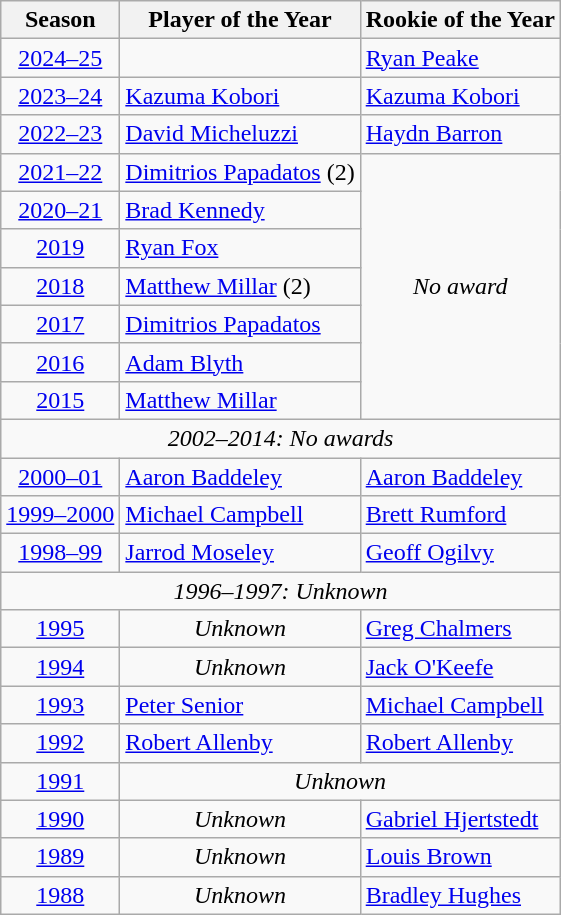<table class="wikitable">
<tr>
<th>Season</th>
<th>Player of the Year</th>
<th>Rookie of the Year</th>
</tr>
<tr>
<td align=center><a href='#'>2024–25</a></td>
<td></td>
<td> <a href='#'>Ryan Peake</a></td>
</tr>
<tr>
<td align=center><a href='#'>2023–24</a></td>
<td> <a href='#'>Kazuma Kobori</a></td>
<td> <a href='#'>Kazuma Kobori</a></td>
</tr>
<tr>
<td align=center><a href='#'>2022–23</a></td>
<td> <a href='#'>David Micheluzzi</a></td>
<td> <a href='#'>Haydn Barron</a></td>
</tr>
<tr>
<td align=center><a href='#'>2021–22</a></td>
<td> <a href='#'>Dimitrios Papadatos</a> (2)</td>
<td rowspan=7 align=center><em>No award</em></td>
</tr>
<tr>
<td align=center><a href='#'>2020–21</a></td>
<td> <a href='#'>Brad Kennedy</a></td>
</tr>
<tr>
<td align=center><a href='#'>2019</a></td>
<td> <a href='#'>Ryan Fox</a></td>
</tr>
<tr>
<td align=center><a href='#'>2018</a></td>
<td> <a href='#'>Matthew Millar</a> (2)</td>
</tr>
<tr>
<td align=center><a href='#'>2017</a></td>
<td> <a href='#'>Dimitrios Papadatos</a></td>
</tr>
<tr>
<td align=center><a href='#'>2016</a></td>
<td> <a href='#'>Adam Blyth</a></td>
</tr>
<tr>
<td align=center><a href='#'>2015</a></td>
<td> <a href='#'>Matthew Millar</a></td>
</tr>
<tr>
<td colspan=3 align=center><em>2002–2014: No awards</em></td>
</tr>
<tr>
<td align=center><a href='#'>2000–01</a></td>
<td> <a href='#'>Aaron Baddeley</a></td>
<td> <a href='#'>Aaron Baddeley</a></td>
</tr>
<tr>
<td align=center><a href='#'>1999–2000</a></td>
<td> <a href='#'>Michael Campbell</a></td>
<td> <a href='#'>Brett Rumford</a></td>
</tr>
<tr>
<td align=center><a href='#'>1998–99</a></td>
<td> <a href='#'>Jarrod Moseley</a></td>
<td> <a href='#'>Geoff Ogilvy</a></td>
</tr>
<tr>
<td colspan=3 align=center><em>1996–1997: Unknown</em></td>
</tr>
<tr>
<td align=center><a href='#'>1995</a></td>
<td align=center><em>Unknown</em></td>
<td> <a href='#'>Greg Chalmers</a></td>
</tr>
<tr>
<td align=center><a href='#'>1994</a></td>
<td align=center><em>Unknown</em></td>
<td> <a href='#'>Jack O'Keefe</a></td>
</tr>
<tr>
<td align=center><a href='#'>1993</a></td>
<td> <a href='#'>Peter Senior</a></td>
<td> <a href='#'>Michael Campbell</a></td>
</tr>
<tr>
<td align=center><a href='#'>1992</a></td>
<td> <a href='#'>Robert Allenby</a></td>
<td> <a href='#'>Robert Allenby</a></td>
</tr>
<tr>
<td align=center><a href='#'>1991</a></td>
<td colspan=2 align=center><em>Unknown</em></td>
</tr>
<tr>
<td align=center><a href='#'>1990</a></td>
<td align=center><em>Unknown</em></td>
<td> <a href='#'>Gabriel Hjertstedt</a></td>
</tr>
<tr>
<td align=center><a href='#'>1989</a></td>
<td align=center><em>Unknown</em></td>
<td> <a href='#'>Louis Brown</a></td>
</tr>
<tr>
<td align=center><a href='#'>1988</a></td>
<td align=center><em>Unknown</em></td>
<td> <a href='#'>Bradley Hughes</a></td>
</tr>
</table>
